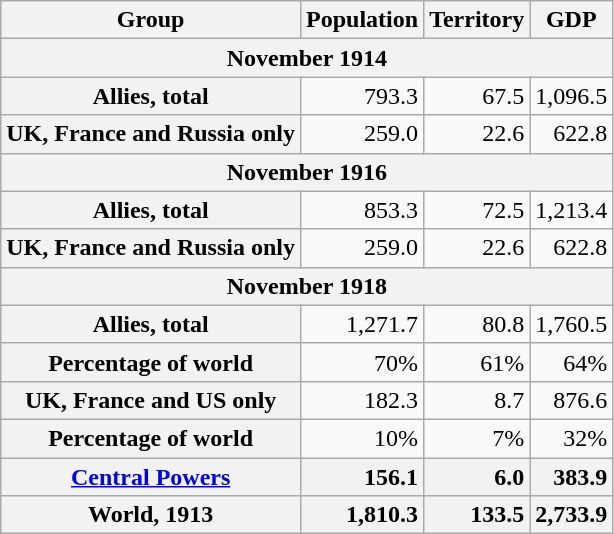<table class="wikitable plainrowheaders" style="text-align: right;">
<tr>
<th scope="col">Group</th>
<th scope="col">Population </th>
<th scope="col">Territory </th>
<th scope="col">GDP </th>
</tr>
<tr>
<th scope="col" colspan=6>November 1914</th>
</tr>
<tr>
<th scope="row">Allies, total</th>
<td>793.3</td>
<td>67.5</td>
<td>1,096.5</td>
</tr>
<tr>
<th scope="row">UK, France and Russia only</th>
<td>259.0</td>
<td>22.6</td>
<td>622.8</td>
</tr>
<tr>
<th scope="col" colspan=6>November 1916</th>
</tr>
<tr>
<th scope="row">Allies, total</th>
<td>853.3</td>
<td>72.5</td>
<td>1,213.4</td>
</tr>
<tr>
<th scope="row">UK, France and Russia only</th>
<td>259.0</td>
<td>22.6</td>
<td>622.8</td>
</tr>
<tr>
<th scope="col" colspan=6>November 1918</th>
</tr>
<tr>
<th scope="row">Allies, total</th>
<td>1,271.7</td>
<td>80.8</td>
<td>1,760.5</td>
</tr>
<tr>
<th scope="row">Percentage of world</th>
<td>70%</td>
<td>61%</td>
<td>64%</td>
</tr>
<tr>
<th scope="row">UK, France and US only</th>
<td>182.3</td>
<td>8.7</td>
<td>876.6</td>
</tr>
<tr>
<th scope="row">Percentage of world</th>
<td>10%</td>
<td>7%</td>
<td>32%</td>
</tr>
<tr class="sortbottom" style="text-align: right;">
<th scope="row" style="font-weight: bold;"><a href='#'>Central Powers</a></th>
<th style="text-align: right;">156.1</th>
<th style="text-align: right;">6.0</th>
<th style="text-align: right;">383.9</th>
</tr>
<tr class="sortbottom" style="text-align: right;">
<th scope="row" style="font-weight: bold;">World, 1913</th>
<th style="text-align: right;">1,810.3</th>
<th style="text-align: right;">133.5</th>
<th style="text-align: right;">2,733.9</th>
</tr>
</table>
